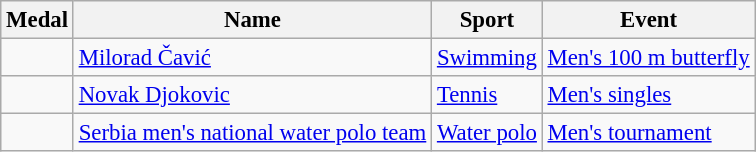<table class="wikitable sortable" style="font-size:95%">
<tr>
<th>Medal</th>
<th>Name</th>
<th>Sport</th>
<th>Event</th>
</tr>
<tr>
<td></td>
<td><a href='#'>Milorad Čavić</a></td>
<td><a href='#'>Swimming</a></td>
<td><a href='#'>Men's 100 m butterfly</a></td>
</tr>
<tr>
<td></td>
<td><a href='#'>Novak Djokovic</a></td>
<td><a href='#'>Tennis</a></td>
<td><a href='#'>Men's singles</a></td>
</tr>
<tr>
<td></td>
<td><a href='#'>Serbia men's national water polo team</a></td>
<td><a href='#'>Water polo</a></td>
<td><a href='#'>Men's tournament</a></td>
</tr>
</table>
